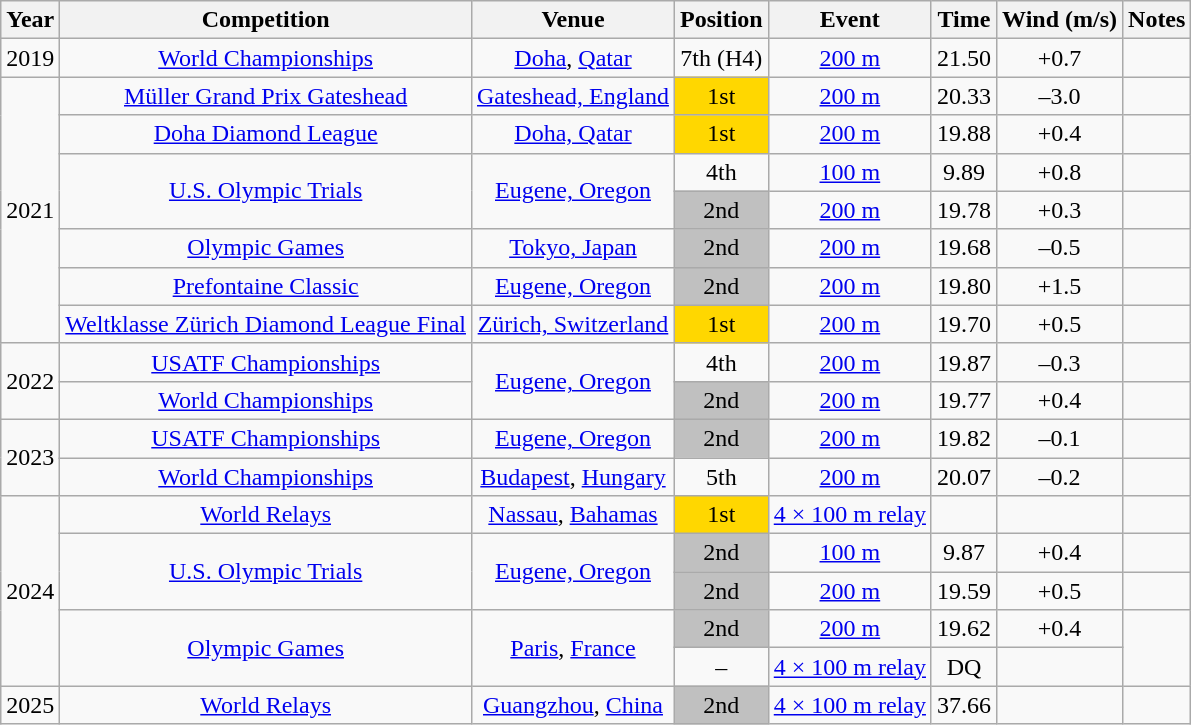<table class="wikitable sortable" style=text-align:center>
<tr>
<th>Year</th>
<th>Competition</th>
<th>Venue</th>
<th>Position</th>
<th>Event</th>
<th>Time</th>
<th>Wind (m/s)</th>
<th>Notes</th>
</tr>
<tr>
<td>2019</td>
<td><a href='#'>World Championships</a></td>
<td><a href='#'>Doha</a>, <a href='#'>Qatar</a></td>
<td>7th (H4)</td>
<td><a href='#'>200 m</a></td>
<td>21.50</td>
<td>+0.7</td>
<td></td>
</tr>
<tr>
<td rowspan=7>2021</td>
<td><a href='#'>Müller Grand Prix Gateshead</a></td>
<td><a href='#'>Gateshead, England</a></td>
<td bgcolor=gold>1st</td>
<td><a href='#'>200 m</a></td>
<td>20.33</td>
<td>–3.0</td>
<td></td>
</tr>
<tr>
<td><a href='#'>Doha Diamond League</a></td>
<td><a href='#'>Doha, Qatar</a></td>
<td bgcolor=gold>1st</td>
<td><a href='#'>200 m</a></td>
<td>19.88</td>
<td>+0.4</td>
<td></td>
</tr>
<tr>
<td rowspan=2><a href='#'>U.S. Olympic Trials</a></td>
<td rowspan=2><a href='#'>Eugene, Oregon</a></td>
<td>4th</td>
<td><a href='#'>100 m</a></td>
<td>9.89</td>
<td>+0.8</td>
<td></td>
</tr>
<tr>
<td bgcolor=silver>2nd</td>
<td><a href='#'>200 m</a></td>
<td>19.78</td>
<td>+0.3</td>
<td></td>
</tr>
<tr>
<td><a href='#'>Olympic Games</a></td>
<td><a href='#'>Tokyo, Japan</a></td>
<td bgcolor=silver>2nd</td>
<td><a href='#'>200 m</a></td>
<td>19.68</td>
<td>–0.5</td>
<td></td>
</tr>
<tr>
<td><a href='#'>Prefontaine Classic</a></td>
<td><a href='#'>Eugene, Oregon</a></td>
<td bgcolor=silver>2nd</td>
<td><a href='#'>200 m</a></td>
<td>19.80</td>
<td>+1.5</td>
<td></td>
</tr>
<tr>
<td><a href='#'>Weltklasse Zürich Diamond League Final</a></td>
<td><a href='#'>Zürich, Switzerland</a></td>
<td bgcolor=gold>1st</td>
<td><a href='#'>200 m</a></td>
<td>19.70</td>
<td>+0.5</td>
<td></td>
</tr>
<tr>
<td rowspan=2>2022</td>
<td><a href='#'>USATF Championships</a></td>
<td rowspan=2><a href='#'>Eugene, Oregon</a></td>
<td>4th</td>
<td><a href='#'>200 m</a></td>
<td>19.87</td>
<td>–0.3</td>
<td></td>
</tr>
<tr>
<td><a href='#'>World Championships</a></td>
<td bgcolor=silver>2nd</td>
<td><a href='#'>200 m</a></td>
<td>19.77</td>
<td>+0.4</td>
<td></td>
</tr>
<tr>
<td rowspan=2>2023</td>
<td><a href='#'>USATF Championships</a></td>
<td><a href='#'>Eugene, Oregon</a></td>
<td bgcolor=silver>2nd</td>
<td><a href='#'>200 m</a></td>
<td>19.82</td>
<td>–0.1</td>
<td></td>
</tr>
<tr>
<td><a href='#'>World Championships</a></td>
<td><a href='#'>Budapest</a>, <a href='#'>Hungary</a></td>
<td>5th</td>
<td><a href='#'>200 m</a></td>
<td>20.07</td>
<td>–0.2</td>
<td></td>
</tr>
<tr>
<td rowspan="5">2024</td>
<td><a href='#'>World Relays</a></td>
<td><a href='#'>Nassau</a>, <a href='#'>Bahamas</a></td>
<td bgcolor=gold>1st</td>
<td><a href='#'>4 × 100 m relay</a></td>
<td></td>
<td></td>
<td></td>
</tr>
<tr>
<td rowspan="2"><a href='#'>U.S. Olympic Trials</a></td>
<td rowspan="2"><a href='#'>Eugene, Oregon</a></td>
<td bgcolor=silver>2nd</td>
<td><a href='#'>100 m</a></td>
<td>9.87</td>
<td>+0.4</td>
<td></td>
</tr>
<tr>
<td bgcolor=silver>2nd</td>
<td><a href='#'>200 m</a></td>
<td>19.59</td>
<td>+0.5</td>
<td></td>
</tr>
<tr>
<td rowspan=2><a href='#'>Olympic Games</a></td>
<td rowspan=2><a href='#'>Paris</a>, <a href='#'>France</a></td>
<td bgcolor=silver>2nd</td>
<td><a href='#'>200 m</a></td>
<td>19.62</td>
<td>+0.4</td>
</tr>
<tr>
<td>–</td>
<td><a href='#'>4 × 100 m relay</a></td>
<td>DQ</td>
<td></td>
</tr>
<tr>
<td>2025</td>
<td><a href='#'>World Relays</a></td>
<td><a href='#'>Guangzhou</a>, <a href='#'>China</a></td>
<td bgcolor=silver>2nd</td>
<td><a href='#'>4 × 100 m relay</a></td>
<td>37.66</td>
<td></td>
<td></td>
</tr>
</table>
